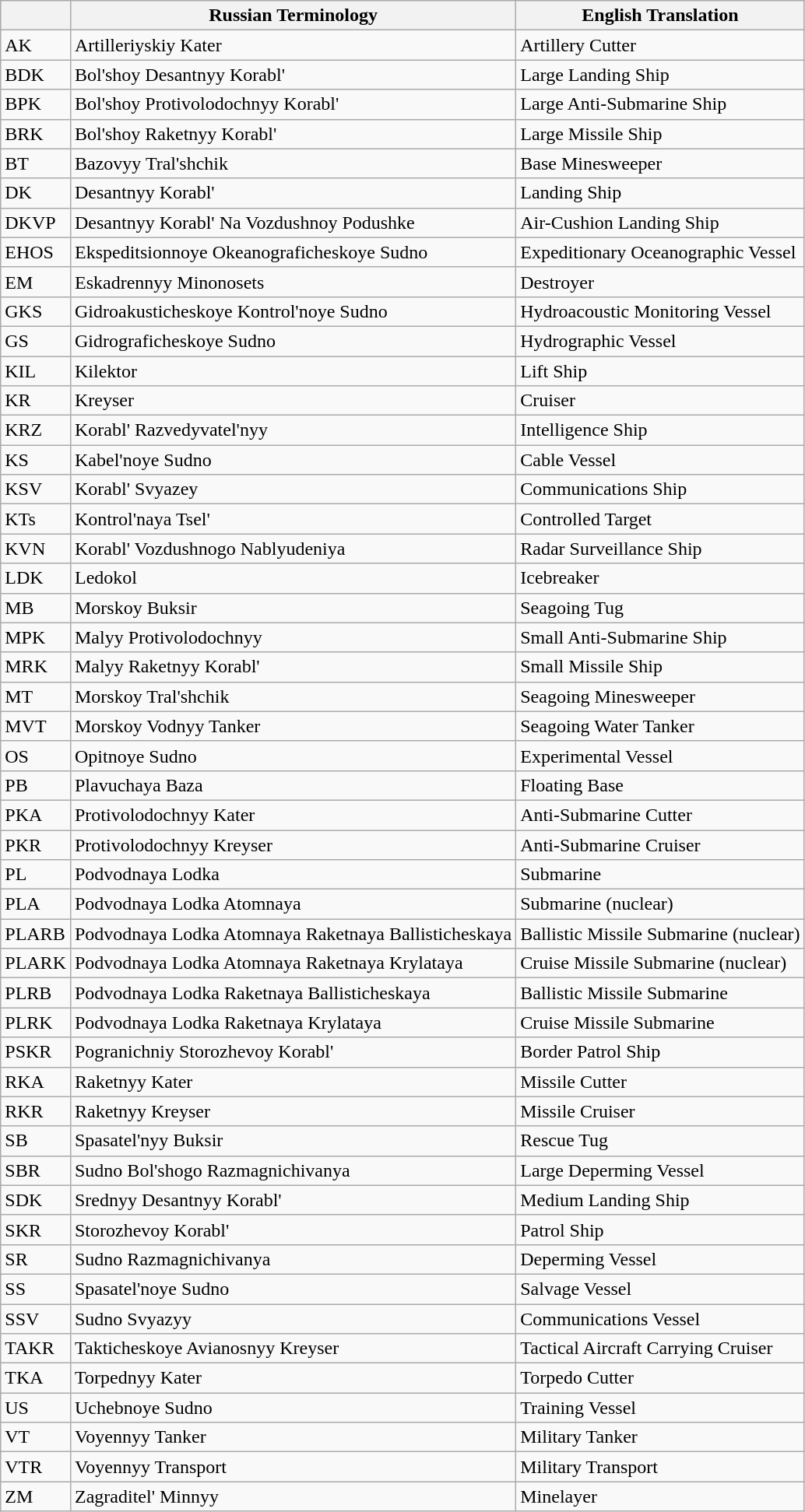<table class="wikitable sortable mw-collapsible mw-collapsed">
<tr>
<th></th>
<th>Russian Terminology</th>
<th>English Translation</th>
</tr>
<tr>
<td>AK</td>
<td>Artilleriyskiy Kater</td>
<td>Artillery Cutter</td>
</tr>
<tr>
<td>BDK</td>
<td>Bol'shoy Desantnyy Korabl'</td>
<td>Large Landing Ship</td>
</tr>
<tr>
<td>BPK</td>
<td>Bol'shoy Protivolodochnyy Korabl'</td>
<td>Large Anti-Submarine Ship</td>
</tr>
<tr>
<td>BRK</td>
<td>Bol'shoy Raketnyy Korabl'</td>
<td>Large Missile Ship</td>
</tr>
<tr>
<td>BT</td>
<td>Bazovyy Tral'shchik</td>
<td>Base Minesweeper</td>
</tr>
<tr>
<td>DK</td>
<td>Desantnyy Korabl'</td>
<td>Landing Ship</td>
</tr>
<tr>
<td>DKVP</td>
<td>Desantnyy Korabl' Na Vozdushnoy Podushke</td>
<td>Air-Cushion Landing Ship</td>
</tr>
<tr>
<td>EHOS</td>
<td>Ekspeditsionnoye Okeanograficheskoye Sudno</td>
<td>Expeditionary Oceanographic Vessel</td>
</tr>
<tr>
<td>EM</td>
<td>Eskadrennyy Minonosets</td>
<td>Destroyer</td>
</tr>
<tr>
<td>GKS</td>
<td>Gidroakusticheskoye Kontrol'noye Sudno</td>
<td>Hydroacoustic Monitoring Vessel</td>
</tr>
<tr>
<td>GS</td>
<td>Gidrograficheskoye Sudno</td>
<td>Hydrographic Vessel</td>
</tr>
<tr>
<td>KIL</td>
<td>Kilektor</td>
<td>Lift Ship</td>
</tr>
<tr>
<td>KR</td>
<td>Kreyser</td>
<td>Cruiser</td>
</tr>
<tr>
<td>KRZ</td>
<td>Korabl' Razvedyvatel'nyy</td>
<td>Intelligence Ship</td>
</tr>
<tr>
<td>KS</td>
<td>Kabel'noye Sudno</td>
<td>Cable Vessel</td>
</tr>
<tr>
<td>KSV</td>
<td>Korabl' Svyazey</td>
<td>Communications Ship</td>
</tr>
<tr>
<td>KTs</td>
<td>Kontrol'naya Tsel'</td>
<td>Controlled Target</td>
</tr>
<tr>
<td>KVN</td>
<td>Korabl' Vozdushnogo Nablyudeniya</td>
<td>Radar Surveillance Ship</td>
</tr>
<tr>
<td>LDK</td>
<td>Ledokol</td>
<td>Icebreaker</td>
</tr>
<tr>
<td>MB</td>
<td>Morskoy Buksir</td>
<td>Seagoing Tug</td>
</tr>
<tr>
<td>MPK</td>
<td>Malyy Protivolodochnyy</td>
<td>Small Anti-Submarine Ship</td>
</tr>
<tr>
<td>MRK</td>
<td>Malyy Raketnyy Korabl'</td>
<td>Small Missile Ship</td>
</tr>
<tr>
<td>MT</td>
<td>Morskoy Tral'shchik</td>
<td>Seagoing Minesweeper</td>
</tr>
<tr>
<td>MVT</td>
<td>Morskoy Vodnyy Tanker</td>
<td>Seagoing Water Tanker</td>
</tr>
<tr>
<td>OS</td>
<td>Opitnoye Sudno</td>
<td>Experimental Vessel</td>
</tr>
<tr>
<td>PB</td>
<td>Plavuchaya Baza</td>
<td>Floating Base</td>
</tr>
<tr>
<td>PKA</td>
<td>Protivolodochnyy Kater</td>
<td>Anti-Submarine Cutter</td>
</tr>
<tr>
<td>PKR</td>
<td>Protivolodochnyy Kreyser</td>
<td>Anti-Submarine Cruiser</td>
</tr>
<tr>
<td>PL</td>
<td>Podvodnaya Lodka</td>
<td>Submarine</td>
</tr>
<tr>
<td>PLA</td>
<td>Podvodnaya Lodka Atomnaya</td>
<td>Submarine (nuclear)</td>
</tr>
<tr>
<td>PLARB</td>
<td>Podvodnaya Lodka Atomnaya Raketnaya Ballisticheskaya</td>
<td>Ballistic Missile Submarine (nuclear)</td>
</tr>
<tr>
<td>PLARK</td>
<td>Podvodnaya Lodka Atomnaya Raketnaya Krylataya</td>
<td>Cruise Missile Submarine (nuclear)</td>
</tr>
<tr>
<td>PLRB</td>
<td>Podvodnaya Lodka Raketnaya Ballisticheskaya</td>
<td>Ballistic Missile Submarine</td>
</tr>
<tr>
<td>PLRK</td>
<td>Podvodnaya Lodka Raketnaya Krylataya</td>
<td>Cruise Missile Submarine</td>
</tr>
<tr>
<td>PSKR</td>
<td>Pogranichniy Storozhevoy Korabl'</td>
<td>Border Patrol Ship</td>
</tr>
<tr>
<td>RKA</td>
<td>Raketnyy Kater</td>
<td>Missile Cutter</td>
</tr>
<tr>
<td>RKR</td>
<td>Raketnyy Kreyser</td>
<td>Missile Cruiser</td>
</tr>
<tr>
<td>SB</td>
<td>Spasatel'nyy Buksir</td>
<td>Rescue Tug</td>
</tr>
<tr>
<td>SBR</td>
<td>Sudno Bol'shogo Razmagnichivanya</td>
<td>Large Deperming Vessel</td>
</tr>
<tr>
<td>SDK</td>
<td>Srednyy Desantnyy Korabl'</td>
<td>Medium Landing Ship</td>
</tr>
<tr>
<td>SKR</td>
<td>Storozhevoy Korabl'</td>
<td>Patrol Ship</td>
</tr>
<tr>
<td>SR</td>
<td>Sudno Razmagnichivanya</td>
<td>Deperming Vessel</td>
</tr>
<tr>
<td>SS</td>
<td>Spasatel'noye Sudno</td>
<td>Salvage Vessel</td>
</tr>
<tr>
<td>SSV</td>
<td>Sudno Svyazyy</td>
<td>Communications Vessel</td>
</tr>
<tr>
<td>TAKR</td>
<td>Takticheskoye Avianosnyy Kreyser</td>
<td>Tactical Aircraft Carrying Cruiser</td>
</tr>
<tr>
<td>TKA</td>
<td>Torpednyy Kater</td>
<td>Torpedo Cutter</td>
</tr>
<tr>
<td>US</td>
<td>Uchebnoye Sudno</td>
<td>Training Vessel</td>
</tr>
<tr>
<td>VT</td>
<td>Voyennyy Tanker</td>
<td>Military Tanker</td>
</tr>
<tr>
<td>VTR</td>
<td>Voyennyy Transport</td>
<td>Military Transport</td>
</tr>
<tr>
<td>ZM</td>
<td>Zagraditel' Minnyy</td>
<td>Minelayer</td>
</tr>
</table>
